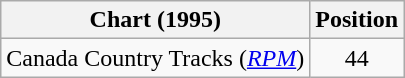<table class="wikitable sortable">
<tr>
<th scope="col">Chart (1995)</th>
<th scope="col">Position</th>
</tr>
<tr>
<td>Canada Country Tracks (<em><a href='#'>RPM</a></em>)</td>
<td align="center">44</td>
</tr>
</table>
